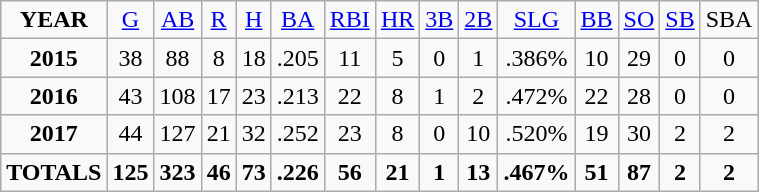<table class="wikitable">
<tr align=center>
<td><strong>YEAR</strong></td>
<td><a href='#'>G</a></td>
<td><a href='#'>AB</a></td>
<td><a href='#'>R</a></td>
<td><a href='#'>H</a></td>
<td><a href='#'>BA</a></td>
<td><a href='#'>RBI</a></td>
<td><a href='#'>HR</a></td>
<td><a href='#'>3B</a></td>
<td><a href='#'>2B</a></td>
<td><a href='#'>SLG</a></td>
<td><a href='#'>BB</a></td>
<td><a href='#'>SO</a></td>
<td><a href='#'>SB</a></td>
<td>SBA</td>
</tr>
<tr align=center>
<td><strong>2015</strong></td>
<td>38</td>
<td>88</td>
<td>8</td>
<td>18</td>
<td>.205</td>
<td>11</td>
<td>5</td>
<td>0</td>
<td>1</td>
<td>.386%</td>
<td>10</td>
<td>29</td>
<td>0</td>
<td>0</td>
</tr>
<tr align=center>
<td><strong>2016</strong></td>
<td>43</td>
<td>108</td>
<td>17</td>
<td>23</td>
<td>.213</td>
<td>22</td>
<td>8</td>
<td>1</td>
<td>2</td>
<td>.472%</td>
<td>22</td>
<td>28</td>
<td>0</td>
<td>0</td>
</tr>
<tr align=center>
<td><strong>2017</strong></td>
<td>44</td>
<td>127</td>
<td>21</td>
<td>32</td>
<td>.252</td>
<td>23</td>
<td>8</td>
<td>0</td>
<td>10</td>
<td>.520%</td>
<td>19</td>
<td>30</td>
<td>2</td>
<td>2</td>
</tr>
<tr align=center>
<td><strong>TOTALS</strong></td>
<td><strong>125</strong></td>
<td><strong>323</strong></td>
<td><strong>46</strong></td>
<td><strong>73</strong></td>
<td><strong>.226</strong></td>
<td><strong>56</strong></td>
<td><strong>21</strong></td>
<td><strong>1</strong></td>
<td><strong>13</strong></td>
<td><strong>.467%</strong></td>
<td><strong>51</strong></td>
<td><strong>87</strong></td>
<td><strong>2</strong></td>
<td><strong>2</strong></td>
</tr>
</table>
